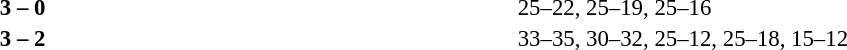<table width=100% cellspacing=1>
<tr>
<th width=20%></th>
<th width=12%></th>
<th width=20%></th>
<th width=33%></th>
<td></td>
</tr>
<tr style=font-size:95%>
<td align=right><strong></strong></td>
<td align=center><strong>3 – 0</strong></td>
<td></td>
<td>25–22, 25–19, 25–16</td>
<td></td>
</tr>
<tr style=font-size:95%>
<td align=right><strong></strong></td>
<td align=center><strong>3 – 2</strong></td>
<td></td>
<td>33–35, 30–32, 25–12, 25–18, 15–12</td>
</tr>
</table>
